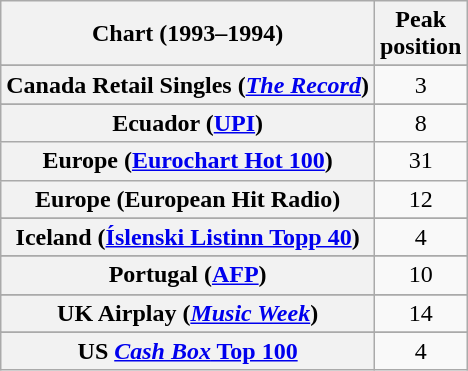<table class="wikitable sortable plainrowheaders" style="text-align:center">
<tr>
<th>Chart (1993–1994)</th>
<th>Peak<br>position</th>
</tr>
<tr>
</tr>
<tr>
</tr>
<tr>
<th scope="row">Canada Retail Singles (<em><a href='#'>The Record</a></em>)</th>
<td>3</td>
</tr>
<tr>
</tr>
<tr>
<th scope="row">Ecuador (<a href='#'>UPI</a>)</th>
<td>8</td>
</tr>
<tr>
<th scope="row">Europe (<a href='#'>Eurochart Hot 100</a>)</th>
<td>31</td>
</tr>
<tr>
<th scope="row">Europe (European Hit Radio)</th>
<td>12</td>
</tr>
<tr>
</tr>
<tr>
</tr>
<tr>
<th scope="row">Iceland (<a href='#'>Íslenski Listinn Topp 40</a>)</th>
<td>4</td>
</tr>
<tr>
</tr>
<tr>
</tr>
<tr>
</tr>
<tr>
</tr>
<tr>
<th scope="row">Portugal (<a href='#'>AFP</a>)</th>
<td>10</td>
</tr>
<tr>
</tr>
<tr>
</tr>
<tr>
</tr>
<tr>
<th scope="row">UK Airplay (<em><a href='#'>Music Week</a></em>)</th>
<td>14</td>
</tr>
<tr>
</tr>
<tr>
</tr>
<tr>
</tr>
<tr>
<th scope="row">US <a href='#'><em>Cash Box</em> Top 100</a></th>
<td>4</td>
</tr>
</table>
